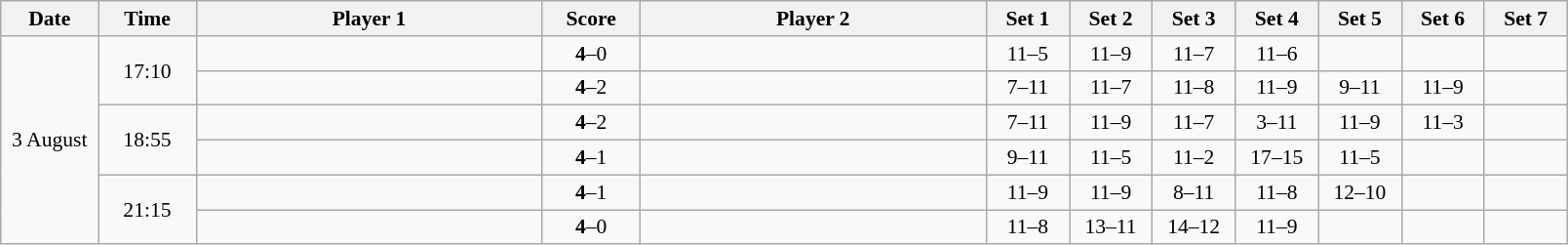<table class="wikitable" style="text-align: center; font-size:90% ">
<tr>
<th width="60">Date</th>
<th width="60">Time</th>
<th align="right" width="230">Player 1</th>
<th width="60">Score</th>
<th align="left" width="230">Player 2</th>
<th width="50">Set 1</th>
<th width="50">Set 2</th>
<th width="50">Set 3</th>
<th width="50">Set 4</th>
<th width="50">Set 5</th>
<th width="50">Set 6</th>
<th width="50">Set 7</th>
</tr>
<tr>
<td rowspan=6>3 August</td>
<td rowspan=2>17:10</td>
<td align=left><strong></strong></td>
<td align=center><strong>4</strong>–0</td>
<td align=left></td>
<td>11–5</td>
<td>11–9</td>
<td>11–7</td>
<td>11–6</td>
<td></td>
<td></td>
<td></td>
</tr>
<tr>
<td align=left><strong></strong></td>
<td align=center><strong>4</strong>–2</td>
<td align=left></td>
<td>7–11</td>
<td>11–7</td>
<td>11–8</td>
<td>11–9</td>
<td>9–11</td>
<td>11–9</td>
<td></td>
</tr>
<tr>
<td rowspan=2>18:55</td>
<td align=left><strong></strong></td>
<td align=center><strong>4</strong>–2</td>
<td align=left></td>
<td>7–11</td>
<td>11–9</td>
<td>11–7</td>
<td>3–11</td>
<td>11–9</td>
<td>11–3</td>
<td></td>
</tr>
<tr>
<td align=left><strong></strong></td>
<td align=center><strong>4</strong>–1</td>
<td align=left></td>
<td>9–11</td>
<td>11–5</td>
<td>11–2</td>
<td>17–15</td>
<td>11–5</td>
<td></td>
<td></td>
</tr>
<tr>
<td rowspan=2>21:15</td>
<td align=left><strong></strong></td>
<td align=center><strong>4</strong>–1</td>
<td align=left></td>
<td>11–9</td>
<td>11–9</td>
<td>8–11</td>
<td>11–8</td>
<td>12–10</td>
<td></td>
<td></td>
</tr>
<tr>
<td align=left><strong></strong></td>
<td align=center><strong>4</strong>–0</td>
<td align=left></td>
<td>11–8</td>
<td>13–11</td>
<td>14–12</td>
<td>11–9</td>
<td></td>
<td></td>
<td></td>
</tr>
</table>
